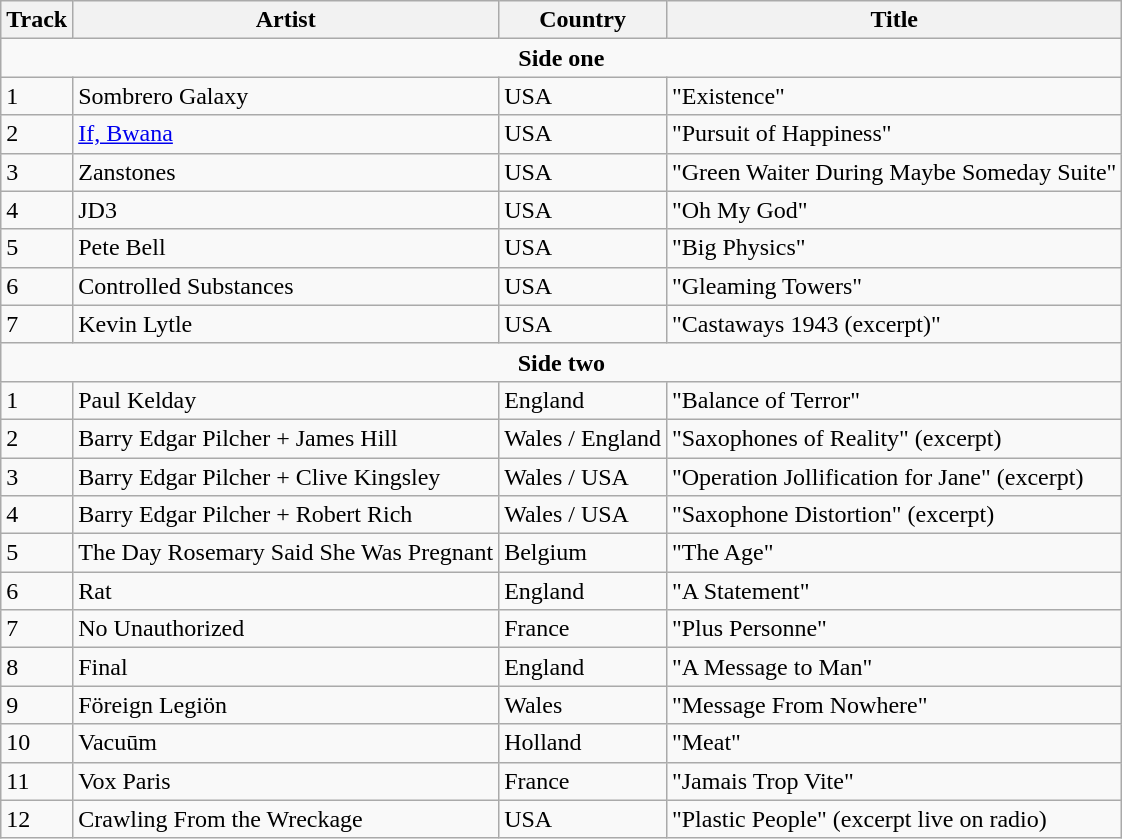<table class="wikitable">
<tr>
<th>Track</th>
<th>Artist</th>
<th>Country</th>
<th>Title</th>
</tr>
<tr>
<td colspan="4" align="center"><strong>Side one</strong></td>
</tr>
<tr>
<td>1</td>
<td>Sombrero Galaxy</td>
<td>USA</td>
<td>"Existence"</td>
</tr>
<tr>
<td>2</td>
<td><a href='#'>If, Bwana</a></td>
<td>USA</td>
<td>"Pursuit of Happiness"</td>
</tr>
<tr>
<td>3</td>
<td>Zanstones</td>
<td>USA</td>
<td>"Green Waiter During Maybe Someday Suite"</td>
</tr>
<tr>
<td>4</td>
<td>JD3</td>
<td>USA</td>
<td>"Oh My God"</td>
</tr>
<tr>
<td>5</td>
<td>Pete Bell</td>
<td>USA</td>
<td>"Big Physics"</td>
</tr>
<tr>
<td>6</td>
<td>Controlled Substances</td>
<td>USA</td>
<td>"Gleaming Towers"</td>
</tr>
<tr>
<td>7</td>
<td>Kevin Lytle</td>
<td>USA</td>
<td>"Castaways 1943 (excerpt)"</td>
</tr>
<tr>
<td colspan="4" align="center"><strong>Side two</strong></td>
</tr>
<tr>
<td>1</td>
<td>Paul Kelday</td>
<td>England</td>
<td>"Balance of Terror"</td>
</tr>
<tr>
<td>2</td>
<td>Barry Edgar Pilcher + James Hill</td>
<td>Wales / England</td>
<td>"Saxophones of Reality" (excerpt)</td>
</tr>
<tr>
<td>3</td>
<td>Barry Edgar Pilcher + Clive Kingsley</td>
<td>Wales / USA</td>
<td>"Operation Jollification for Jane" (excerpt)</td>
</tr>
<tr>
<td>4</td>
<td>Barry Edgar Pilcher + Robert Rich</td>
<td>Wales / USA</td>
<td>"Saxophone Distortion" (excerpt)</td>
</tr>
<tr>
<td>5</td>
<td>The Day Rosemary Said She Was Pregnant</td>
<td>Belgium</td>
<td>"The Age"</td>
</tr>
<tr>
<td>6</td>
<td>Rat</td>
<td>England</td>
<td>"A Statement"</td>
</tr>
<tr>
<td>7</td>
<td>No Unauthorized</td>
<td>France</td>
<td>"Plus Personne"</td>
</tr>
<tr>
<td>8</td>
<td>Final</td>
<td>England</td>
<td>"A Message to Man"</td>
</tr>
<tr>
<td>9</td>
<td>Föreign Legiön</td>
<td>Wales</td>
<td>"Message From Nowhere"</td>
</tr>
<tr>
<td>10</td>
<td>Vacuūm</td>
<td>Holland</td>
<td>"Meat"</td>
</tr>
<tr>
<td>11</td>
<td>Vox Paris</td>
<td>France</td>
<td>"Jamais Trop Vite"</td>
</tr>
<tr>
<td>12</td>
<td>Crawling From the Wreckage</td>
<td>USA</td>
<td>"Plastic People" (excerpt live on radio)</td>
</tr>
</table>
